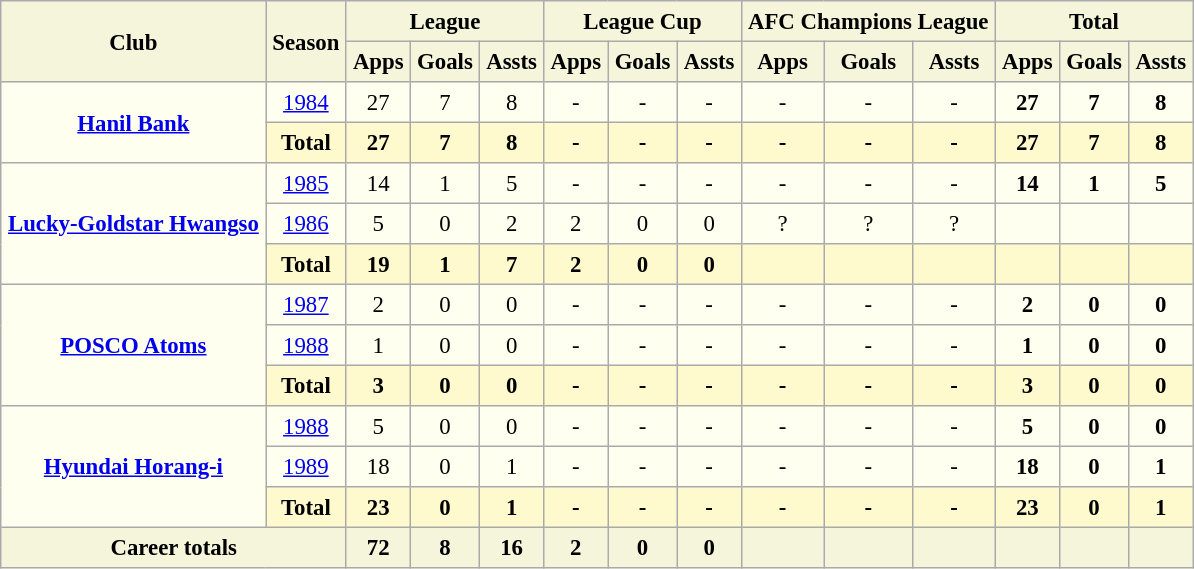<table border=1 align=center cellpadding=4 cellspacing=2 style="background: ivory; font-size: 95%; border: 1px #aaaaaa solid; border-collapse: collapse; clear:center">
<tr style="background:beige">
<th rowspan="2">Club</th>
<th rowspan="2">Season</th>
<th colspan="3">League</th>
<th colspan="3">League Cup</th>
<th colspan="3">AFC Champions League</th>
<th colspan="3">Total</th>
</tr>
<tr style="background:beige">
<th>Apps</th>
<th>Goals</th>
<th>Assts</th>
<th>Apps</th>
<th>Goals</th>
<th>Assts</th>
<th>Apps</th>
<th>Goals</th>
<th>Assts</th>
<th>Apps</th>
<th>Goals</th>
<th>Assts</th>
</tr>
<tr>
<td rowspan="2" align=center valign=center><strong><a href='#'>Hanil Bank</a></strong></td>
<td align="center"><a href='#'>1984</a></td>
<td align="center">27</td>
<td align="center">7</td>
<td align="center">8</td>
<td align="center">-</td>
<td align="center">-</td>
<td align="center">-</td>
<td align="center">-</td>
<td align="center">-</td>
<td align="center">-</td>
<th>27</th>
<th>7</th>
<th>8</th>
</tr>
<tr style="background:lemonchiffon">
<th>Total</th>
<th>27</th>
<th>7</th>
<th>8</th>
<th>-</th>
<th>-</th>
<th>-</th>
<th>-</th>
<th>-</th>
<th>-</th>
<th>27</th>
<th>7</th>
<th>8</th>
</tr>
<tr>
<td rowspan="3" align=center valign=center><strong><a href='#'>Lucky-Goldstar Hwangso</a></strong></td>
<td align="center"><a href='#'>1985</a></td>
<td align="center">14</td>
<td align="center">1</td>
<td align="center">5</td>
<td align="center">-</td>
<td align="center">-</td>
<td align="center">-</td>
<td align="center">-</td>
<td align="center">-</td>
<td align="center">-</td>
<th>14</th>
<th>1</th>
<th>5</th>
</tr>
<tr>
<td align="center"><a href='#'>1986</a></td>
<td align="center">5</td>
<td align="center">0</td>
<td align="center">2</td>
<td align="center">2</td>
<td align="center">0</td>
<td align="center">0</td>
<td align="center">?</td>
<td align="center">?</td>
<td align="center">?</td>
<th></th>
<th></th>
<th></th>
</tr>
<tr style="background:lemonchiffon">
<th>Total</th>
<th>19</th>
<th>1</th>
<th>7</th>
<th>2</th>
<th>0</th>
<th>0</th>
<th></th>
<th></th>
<th></th>
<th></th>
<th></th>
<th></th>
</tr>
<tr>
<td rowspan="3" align=center valign=center><strong><a href='#'>POSCO Atoms</a></strong></td>
<td align="center"><a href='#'>1987</a></td>
<td align="center">2</td>
<td align="center">0</td>
<td align="center">0</td>
<td align="center">-</td>
<td align="center">-</td>
<td align="center">-</td>
<td align="center">-</td>
<td align="center">-</td>
<td align="center">-</td>
<th>2</th>
<th>0</th>
<th>0</th>
</tr>
<tr>
<td align="center"><a href='#'>1988</a></td>
<td align="center">1</td>
<td align="center">0</td>
<td align="center">0</td>
<td align="center">-</td>
<td align="center">-</td>
<td align="center">-</td>
<td align="center">-</td>
<td align="center">-</td>
<td align="center">-</td>
<th>1</th>
<th>0</th>
<th>0</th>
</tr>
<tr style="background:lemonchiffon">
<th>Total</th>
<th>3</th>
<th>0</th>
<th>0</th>
<th>-</th>
<th>-</th>
<th>-</th>
<th>-</th>
<th>-</th>
<th>-</th>
<th>3</th>
<th>0</th>
<th>0</th>
</tr>
<tr>
<td rowspan="3" align=center valign=center><strong><a href='#'>Hyundai Horang-i</a></strong></td>
<td align="center"><a href='#'>1988</a></td>
<td align="center">5</td>
<td align="center">0</td>
<td align="center">0</td>
<td align="center">-</td>
<td align="center">-</td>
<td align="center">-</td>
<td align="center">-</td>
<td align="center">-</td>
<td align="center">-</td>
<th>5</th>
<th>0</th>
<th>0</th>
</tr>
<tr>
<td align="center"><a href='#'>1989</a></td>
<td align="center">18</td>
<td align="center">0</td>
<td align="center">1</td>
<td align="center">-</td>
<td align="center">-</td>
<td align="center">-</td>
<td align="center">-</td>
<td align="center">-</td>
<td align="center">-</td>
<th>18</th>
<th>0</th>
<th>1</th>
</tr>
<tr style="background:lemonchiffon">
<th>Total</th>
<th>23</th>
<th>0</th>
<th>1</th>
<th>-</th>
<th>-</th>
<th>-</th>
<th>-</th>
<th>-</th>
<th>-</th>
<th>23</th>
<th>0</th>
<th>1</th>
</tr>
<tr style="background:beige">
<th colspan="2">Career totals</th>
<th>72</th>
<th>8</th>
<th>16</th>
<th>2</th>
<th>0</th>
<th>0</th>
<th></th>
<th></th>
<th></th>
<th></th>
<th></th>
<th></th>
</tr>
</table>
